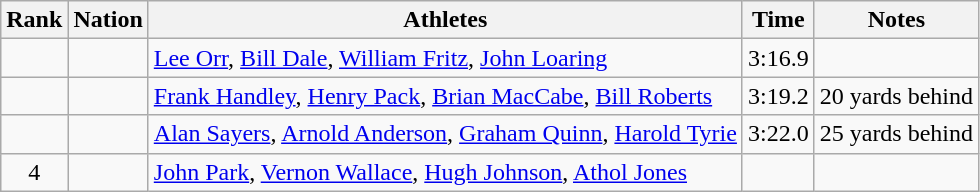<table class="wikitable sortable" style="text-align:center">
<tr>
<th>Rank</th>
<th>Nation</th>
<th>Athletes</th>
<th>Time</th>
<th>Notes</th>
</tr>
<tr>
<td></td>
<td align=left></td>
<td align=left><a href='#'>Lee Orr</a>, <a href='#'>Bill Dale</a>, <a href='#'>William Fritz</a>, <a href='#'>John Loaring</a></td>
<td>3:16.9</td>
<td></td>
</tr>
<tr>
<td></td>
<td align=left></td>
<td align=left><a href='#'>Frank Handley</a>, <a href='#'>Henry Pack</a>, <a href='#'>Brian MacCabe</a>, <a href='#'>Bill Roberts</a></td>
<td>3:19.2</td>
<td>20 yards behind</td>
</tr>
<tr>
<td></td>
<td align=left></td>
<td align=left><a href='#'>Alan Sayers</a>, <a href='#'>Arnold Anderson</a>, <a href='#'>Graham Quinn</a>, <a href='#'>Harold Tyrie</a></td>
<td>3:22.0</td>
<td>25 yards behind</td>
</tr>
<tr>
<td>4</td>
<td align=left></td>
<td align=left><a href='#'>John Park</a>, <a href='#'>Vernon Wallace</a>, <a href='#'>Hugh Johnson</a>, <a href='#'>Athol Jones</a></td>
<td></td>
<td></td>
</tr>
</table>
